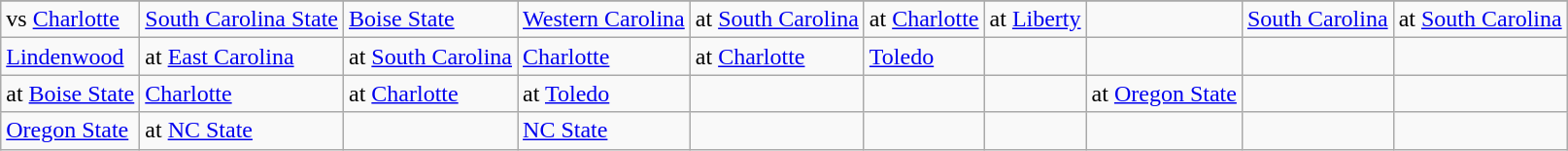<table class="wikitable">
<tr>
</tr>
<tr>
<td>vs <a href='#'>Charlotte</a></td>
<td><a href='#'>South Carolina State</a></td>
<td><a href='#'>Boise State</a></td>
<td><a href='#'>Western Carolina</a></td>
<td>at <a href='#'>South Carolina</a></td>
<td>at <a href='#'>Charlotte</a></td>
<td>at <a href='#'>Liberty</a></td>
<td></td>
<td><a href='#'>South Carolina</a></td>
<td>at <a href='#'>South Carolina</a></td>
</tr>
<tr>
<td><a href='#'>Lindenwood</a></td>
<td>at <a href='#'>East Carolina</a></td>
<td>at <a href='#'>South Carolina</a></td>
<td><a href='#'>Charlotte</a></td>
<td>at <a href='#'>Charlotte</a></td>
<td><a href='#'>Toledo</a></td>
<td></td>
<td></td>
<td></td>
<td></td>
</tr>
<tr>
<td>at <a href='#'>Boise State</a></td>
<td><a href='#'>Charlotte</a></td>
<td>at <a href='#'>Charlotte</a></td>
<td>at <a href='#'>Toledo</a></td>
<td></td>
<td></td>
<td></td>
<td>at <a href='#'>Oregon State</a></td>
<td></td>
<td></td>
</tr>
<tr>
<td><a href='#'>Oregon State</a></td>
<td>at <a href='#'>NC State</a></td>
<td></td>
<td><a href='#'>NC State</a></td>
<td></td>
<td></td>
<td></td>
<td></td>
<td></td>
<td></td>
</tr>
</table>
